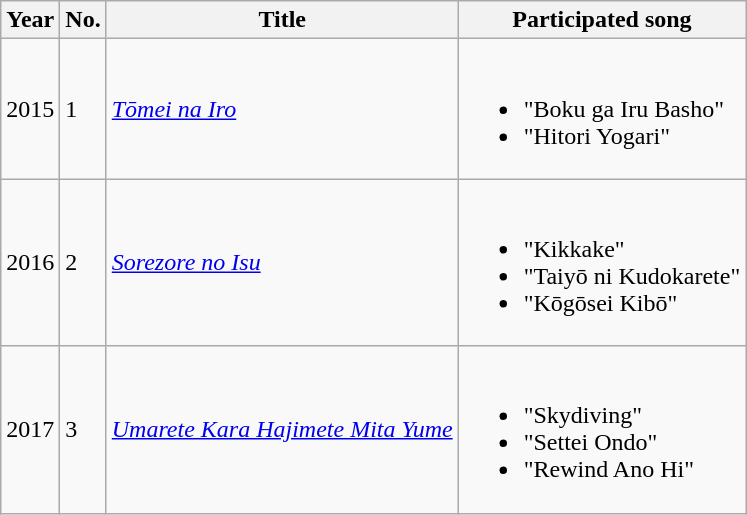<table class="wikitable sortable">
<tr>
<th>Year</th>
<th data-sort-type="number">No.</th>
<th>Title</th>
<th class="unsortable">Participated song</th>
</tr>
<tr>
<td>2015</td>
<td>1</td>
<td><em><a href='#'>Tōmei na Iro</a></em></td>
<td><br><ul><li>"Boku ga Iru Basho"</li><li>"Hitori Yogari" </li></ul></td>
</tr>
<tr>
<td>2016</td>
<td>2</td>
<td><em><a href='#'>Sorezore no Isu</a></em></td>
<td><br><ul><li>"Kikkake"</li><li>"Taiyō ni Kudokarete"</li><li>"Kōgōsei Kibō"</li></ul></td>
</tr>
<tr>
<td>2017</td>
<td>3</td>
<td><em><a href='#'>Umarete Kara Hajimete Mita Yume</a></em></td>
<td><br><ul><li>"Skydiving"</li><li>"Settei Ondo"</li><li>"Rewind Ano Hi"</li></ul></td>
</tr>
</table>
